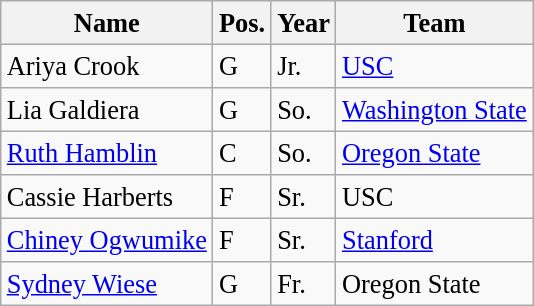<table class="wikitable sortable" style="font-size:110%;" border="1">
<tr>
<th>Name</th>
<th>Pos.</th>
<th>Year</th>
<th>Team</th>
</tr>
<tr>
<td>Ariya Crook</td>
<td>G</td>
<td>Jr.</td>
<td><a href='#'>USC</a></td>
</tr>
<tr>
<td>Lia Galdiera</td>
<td>G</td>
<td>So.</td>
<td><a href='#'>Washington State</a></td>
</tr>
<tr>
<td><a href='#'>Ruth Hamblin</a></td>
<td>C</td>
<td>So.</td>
<td><a href='#'>Oregon State</a></td>
</tr>
<tr>
<td>Cassie Harberts</td>
<td>F</td>
<td>Sr.</td>
<td>USC</td>
</tr>
<tr>
<td><a href='#'>Chiney Ogwumike</a></td>
<td>F</td>
<td>Sr.</td>
<td><a href='#'>Stanford</a></td>
</tr>
<tr>
<td><a href='#'>Sydney Wiese</a></td>
<td>G</td>
<td>Fr.</td>
<td>Oregon State</td>
</tr>
</table>
